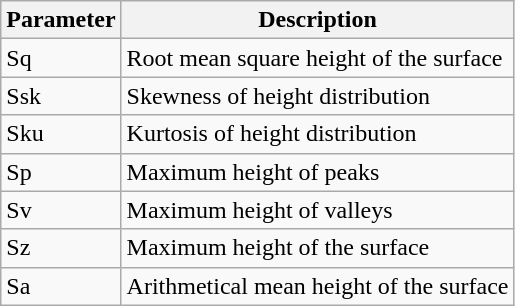<table class="wikitable">
<tr>
<th>Parameter</th>
<th>Description</th>
</tr>
<tr>
<td>Sq</td>
<td>Root mean square height of the surface</td>
</tr>
<tr>
<td>Ssk</td>
<td>Skewness of height distribution</td>
</tr>
<tr>
<td>Sku</td>
<td>Kurtosis of height distribution</td>
</tr>
<tr>
<td>Sp</td>
<td>Maximum height of peaks</td>
</tr>
<tr>
<td>Sv</td>
<td>Maximum height of valleys</td>
</tr>
<tr>
<td>Sz</td>
<td>Maximum height of the surface</td>
</tr>
<tr>
<td>Sa</td>
<td>Arithmetical mean height of the surface</td>
</tr>
</table>
